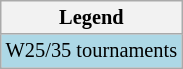<table class=wikitable style=font-size:85%;>
<tr>
<th>Legend</th>
</tr>
<tr style="background:lightblue;">
<td>W25/35 tournaments</td>
</tr>
</table>
